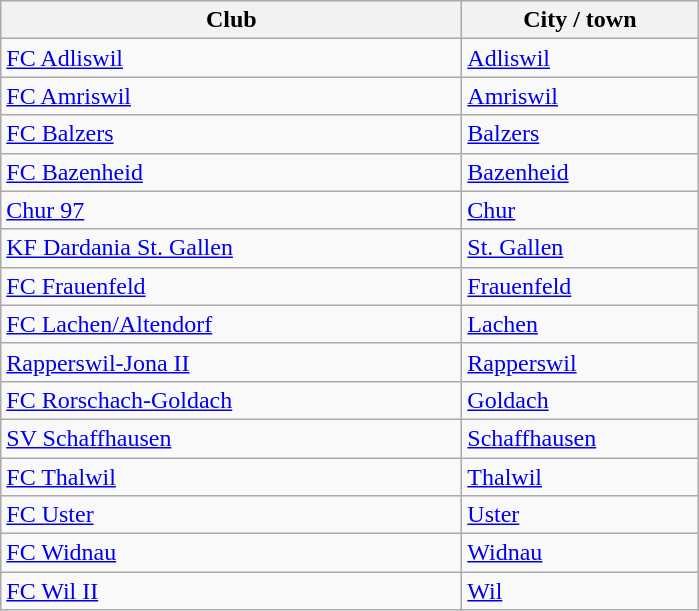<table class="wikitable sortable">
<tr>
<th style="width:300px;">Club</th>
<th style="width:150px;">City / town</th>
</tr>
<tr>
<td><a href='#'>FC Adliswil</a></td>
<td> <a href='#'>Adliswil</a></td>
</tr>
<tr>
<td><a href='#'>FC Amriswil</a></td>
<td> <a href='#'>Amriswil</a></td>
</tr>
<tr>
<td><a href='#'>FC Balzers</a></td>
<td> <a href='#'>Balzers</a></td>
</tr>
<tr>
<td><a href='#'>FC Bazenheid</a></td>
<td> <a href='#'>Bazenheid</a></td>
</tr>
<tr>
<td><a href='#'>Chur 97</a></td>
<td> <a href='#'>Chur</a></td>
</tr>
<tr>
<td><a href='#'>KF Dardania St. Gallen</a></td>
<td> <a href='#'>St. Gallen</a></td>
</tr>
<tr>
<td><a href='#'>FC Frauenfeld</a></td>
<td> <a href='#'>Frauenfeld</a></td>
</tr>
<tr>
<td><a href='#'>FC Lachen/Altendorf</a></td>
<td> <a href='#'>Lachen</a></td>
</tr>
<tr>
<td><a href='#'>Rapperswil-Jona II</a></td>
<td> <a href='#'>Rapperswil</a></td>
</tr>
<tr>
<td><a href='#'>FC Rorschach-Goldach</a></td>
<td> <a href='#'>Goldach</a></td>
</tr>
<tr>
<td><a href='#'>SV Schaffhausen</a></td>
<td> <a href='#'>Schaffhausen</a></td>
</tr>
<tr>
<td><a href='#'>FC Thalwil</a></td>
<td> <a href='#'>Thalwil</a></td>
</tr>
<tr>
<td><a href='#'>FC Uster</a></td>
<td> <a href='#'>Uster</a></td>
</tr>
<tr>
<td><a href='#'>FC Widnau</a></td>
<td> <a href='#'>Widnau</a></td>
</tr>
<tr>
<td><a href='#'>FC Wil II</a></td>
<td> <a href='#'>Wil</a></td>
</tr>
</table>
